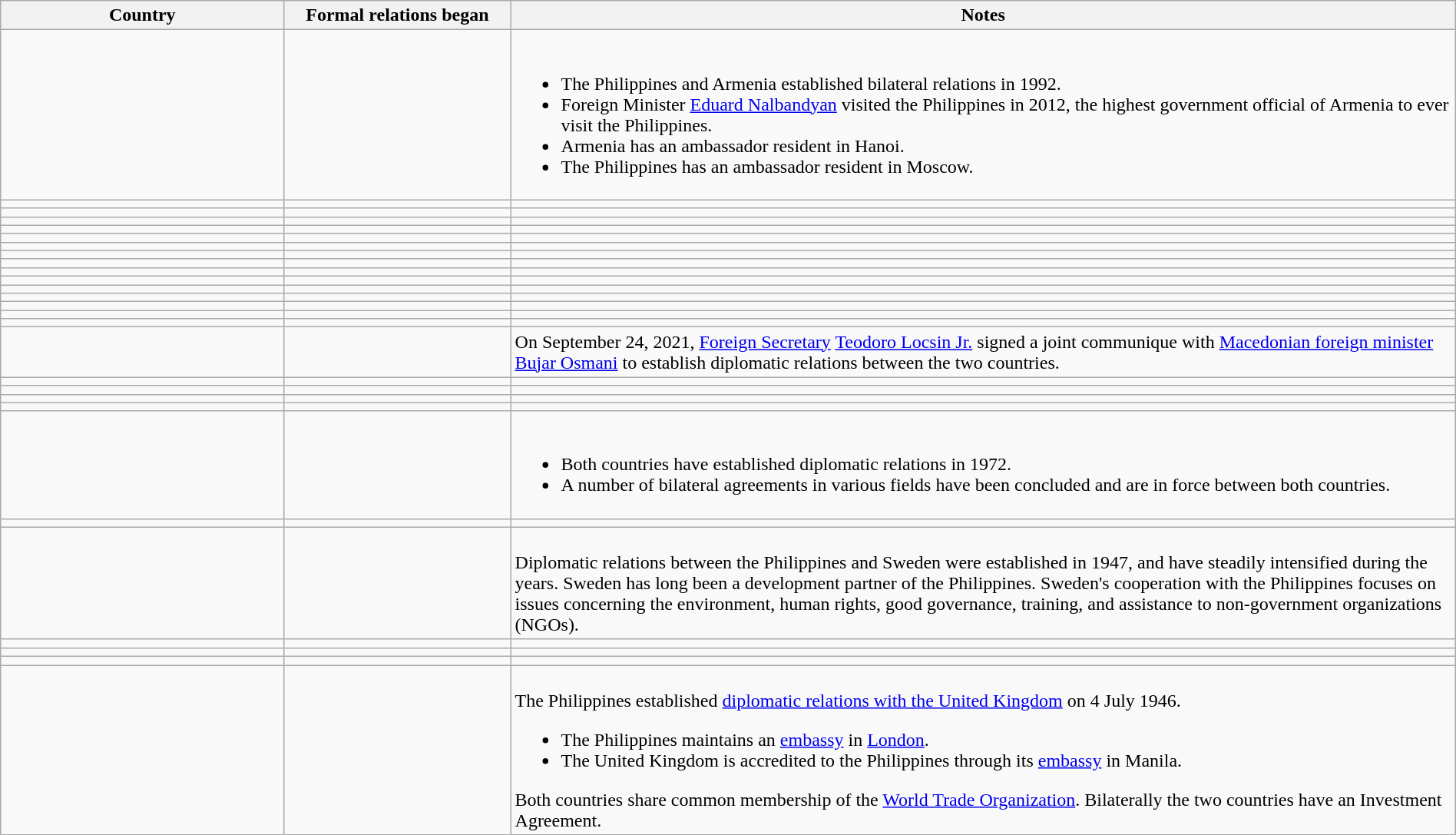<table class="wikitable sortable" style="width:100%; margin:auto;">
<tr>
<th style="width:15%;">Country</th>
<th style="width:12%;">Formal relations began</th>
<th class="unsortable" style="width:50%;">Notes</th>
</tr>
<tr valign="top">
<td></td>
<td></td>
<td><br><ul><li>The Philippines and Armenia established bilateral relations in 1992.</li><li>Foreign Minister <a href='#'>Eduard Nalbandyan</a> visited the Philippines in 2012, the highest government official of Armenia to ever visit the Philippines.</li><li>Armenia has an ambassador resident in Hanoi.</li><li>The Philippines has an ambassador resident in Moscow.</li></ul></td>
</tr>
<tr valign="top">
<td></td>
<td></td>
<td></td>
</tr>
<tr valign="top">
<td></td>
<td></td>
<td></td>
</tr>
<tr valign="top">
<td></td>
<td></td>
<td></td>
</tr>
<tr valign="top">
<td></td>
<td></td>
<td></td>
</tr>
<tr valign="top">
<td></td>
<td></td>
<td></td>
</tr>
<tr valign="top">
<td></td>
<td></td>
<td></td>
</tr>
<tr valign="top">
<td></td>
<td></td>
<td></td>
</tr>
<tr valign="top">
<td></td>
<td></td>
<td></td>
</tr>
<tr valign="top">
<td></td>
<td></td>
<td></td>
</tr>
<tr valign="top">
<td></td>
<td></td>
<td></td>
</tr>
<tr valign="top">
<td></td>
<td></td>
<td></td>
</tr>
<tr valign="top">
<td></td>
<td></td>
<td></td>
</tr>
<tr valign="top">
<td></td>
<td></td>
<td></td>
</tr>
<tr valign="top">
<td></td>
<td></td>
<td></td>
</tr>
<tr valign="top">
<td></td>
<td></td>
<td></td>
</tr>
<tr valign="top">
<td></td>
<td></td>
<td>On September 24, 2021, <a href='#'>Foreign Secretary</a> <a href='#'>Teodoro Locsin Jr.</a> signed a joint communique with <a href='#'>Macedonian foreign minister</a> <a href='#'>Bujar Osmani</a> to establish diplomatic relations between the two countries.</td>
</tr>
<tr valign="top">
<td></td>
<td></td>
<td></td>
</tr>
<tr valign="top">
<td></td>
<td></td>
<td></td>
</tr>
<tr valign="top">
<td></td>
<td></td>
<td></td>
</tr>
<tr valign="top">
<td></td>
<td></td>
<td></td>
</tr>
<tr valign="top">
<td></td>
<td></td>
<td><br><ul><li>Both countries have established diplomatic relations in 1972.</li><li>A number of bilateral agreements in various fields have been concluded and are in force between both countries.</li></ul></td>
</tr>
<tr valign="top">
<td></td>
<td></td>
<td></td>
</tr>
<tr valign="top">
<td></td>
<td></td>
<td><br>Diplomatic relations between the Philippines and Sweden were established in 1947, and have steadily intensified during the years. Sweden has long been a development partner of the Philippines. Sweden's cooperation with the Philippines focuses on issues concerning the environment, human rights, good governance, training, and assistance to non-government organizations (NGOs).</td>
</tr>
<tr valign="top">
<td></td>
<td></td>
<td></td>
</tr>
<tr valign="top">
<td></td>
<td></td>
<td></td>
</tr>
<tr valign="top">
<td></td>
<td></td>
<td></td>
</tr>
<tr valign="top">
<td></td>
<td></td>
<td><br>The Philippines established <a href='#'>diplomatic relations with the United Kingdom</a> on 4 July 1946.<ul><li>The Philippines maintains an <a href='#'>embassy</a> in <a href='#'>London</a>.</li><li>The United Kingdom is accredited to the Philippines through its <a href='#'>embassy</a> in Manila.</li></ul>Both countries share common membership of the <a href='#'>World Trade Organization</a>. Bilaterally the two countries have an Investment Agreement.</td>
</tr>
</table>
